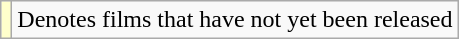<table class="wikitable">
<tr>
<td style="background:#ffc;"></td>
<td>Denotes films that have not yet been released</td>
</tr>
</table>
